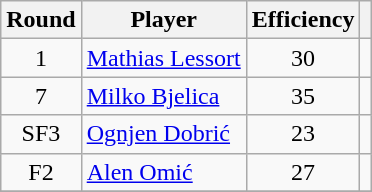<table class="wikitable sortable" style="text-align: center;">
<tr>
<th align="center">Round</th>
<th align="center">Player</th>
<th align="center">Efficiency</th>
<th></th>
</tr>
<tr>
<td>1</td>
<td align="left"> <a href='#'>Mathias Lessort</a></td>
<td>30</td>
<td></td>
</tr>
<tr>
<td>7</td>
<td align="left"> <a href='#'>Milko Bjelica</a></td>
<td>35</td>
<td></td>
</tr>
<tr>
<td>SF3</td>
<td align="left"> <a href='#'>Ognjen Dobrić</a></td>
<td>23</td>
<td></td>
</tr>
<tr>
<td>F2</td>
<td align="left"> <a href='#'>Alen Omić</a></td>
<td>27</td>
<td></td>
</tr>
<tr>
</tr>
</table>
